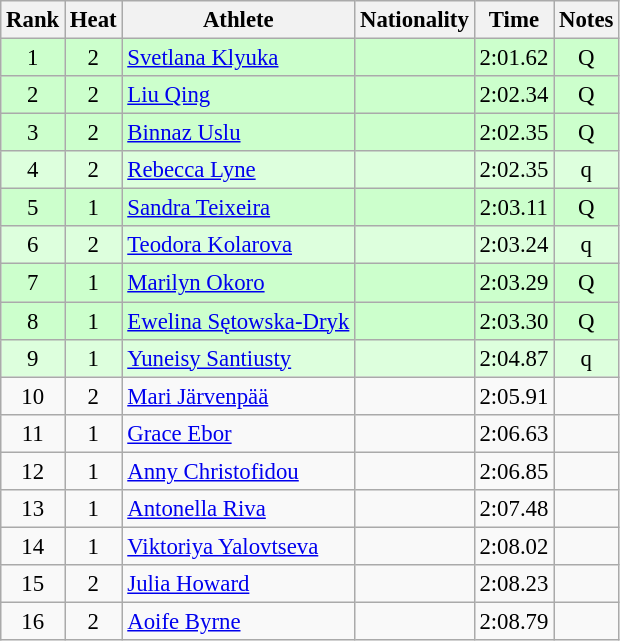<table class="wikitable sortable" style="text-align:center;font-size:95%">
<tr>
<th>Rank</th>
<th>Heat</th>
<th>Athlete</th>
<th>Nationality</th>
<th>Time</th>
<th>Notes</th>
</tr>
<tr bgcolor=ccffcc>
<td>1</td>
<td>2</td>
<td align="left"><a href='#'>Svetlana Klyuka</a></td>
<td align=left></td>
<td>2:01.62</td>
<td>Q</td>
</tr>
<tr bgcolor=ccffcc>
<td>2</td>
<td>2</td>
<td align="left"><a href='#'>Liu Qing</a></td>
<td align=left></td>
<td>2:02.34</td>
<td>Q</td>
</tr>
<tr bgcolor=ccffcc>
<td>3</td>
<td>2</td>
<td align="left"><a href='#'>Binnaz Uslu</a></td>
<td align=left></td>
<td>2:02.35</td>
<td>Q</td>
</tr>
<tr bgcolor=ddffdd>
<td>4</td>
<td>2</td>
<td align="left"><a href='#'>Rebecca Lyne</a></td>
<td align=left></td>
<td>2:02.35</td>
<td>q</td>
</tr>
<tr bgcolor=ccffcc>
<td>5</td>
<td>1</td>
<td align="left"><a href='#'>Sandra Teixeira</a></td>
<td align=left></td>
<td>2:03.11</td>
<td>Q</td>
</tr>
<tr bgcolor=ddffdd>
<td>6</td>
<td>2</td>
<td align="left"><a href='#'>Teodora Kolarova</a></td>
<td align=left></td>
<td>2:03.24</td>
<td>q</td>
</tr>
<tr bgcolor=ccffcc>
<td>7</td>
<td>1</td>
<td align="left"><a href='#'>Marilyn Okoro</a></td>
<td align=left></td>
<td>2:03.29</td>
<td>Q</td>
</tr>
<tr bgcolor=ccffcc>
<td>8</td>
<td>1</td>
<td align="left"><a href='#'>Ewelina Sętowska-Dryk</a></td>
<td align=left></td>
<td>2:03.30</td>
<td>Q</td>
</tr>
<tr bgcolor=ddffdd>
<td>9</td>
<td>1</td>
<td align="left"><a href='#'>Yuneisy Santiusty</a></td>
<td align=left></td>
<td>2:04.87</td>
<td>q</td>
</tr>
<tr>
<td>10</td>
<td>2</td>
<td align="left"><a href='#'>Mari Järvenpää</a></td>
<td align=left></td>
<td>2:05.91</td>
<td></td>
</tr>
<tr>
<td>11</td>
<td>1</td>
<td align="left"><a href='#'>Grace Ebor</a></td>
<td align=left></td>
<td>2:06.63</td>
<td></td>
</tr>
<tr>
<td>12</td>
<td>1</td>
<td align="left"><a href='#'>Anny Christofidou</a></td>
<td align=left></td>
<td>2:06.85</td>
<td></td>
</tr>
<tr>
<td>13</td>
<td>1</td>
<td align="left"><a href='#'>Antonella Riva</a></td>
<td align=left></td>
<td>2:07.48</td>
<td></td>
</tr>
<tr>
<td>14</td>
<td>1</td>
<td align="left"><a href='#'>Viktoriya Yalovtseva</a></td>
<td align=left></td>
<td>2:08.02</td>
<td></td>
</tr>
<tr>
<td>15</td>
<td>2</td>
<td align="left"><a href='#'>Julia Howard</a></td>
<td align=left></td>
<td>2:08.23</td>
<td></td>
</tr>
<tr>
<td>16</td>
<td>2</td>
<td align="left"><a href='#'>Aoife Byrne</a></td>
<td align=left></td>
<td>2:08.79</td>
<td></td>
</tr>
</table>
